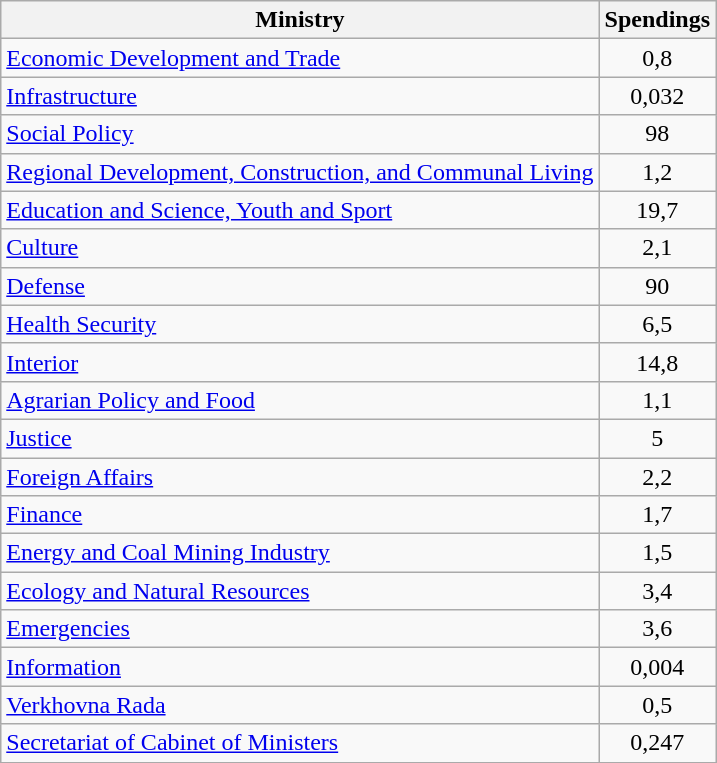<table class="wikitable">
<tr>
<th>Ministry<br></th>
<th>Spendings</th>
</tr>
<tr in>
<td nowrap><a href='#'>Economic Development and Trade</a></td>
<td align=center>0,8</td>
</tr>
<tr>
<td nowrap><a href='#'>Infrastructure</a></td>
<td align=center>0,032</td>
</tr>
<tr>
<td nowrap><a href='#'>Social Policy</a></td>
<td align=center>98</td>
</tr>
<tr>
<td nowrap><a href='#'>Regional Development, Construction, and Communal Living</a></td>
<td align=center>1,2</td>
</tr>
<tr>
<td nowrap><a href='#'>Education and Science, Youth and Sport</a></td>
<td align=center>19,7</td>
</tr>
<tr>
<td nowrap><a href='#'>Culture</a></td>
<td align=center>2,1</td>
</tr>
<tr>
<td nowrap><a href='#'>Defense</a></td>
<td align=center>90</td>
</tr>
<tr>
<td nowrap><a href='#'>Health Security</a></td>
<td align=center>6,5</td>
</tr>
<tr>
<td nowrap><a href='#'>Interior</a></td>
<td align=center>14,8</td>
</tr>
<tr>
<td nowrap><a href='#'>Agrarian Policy and Food</a></td>
<td align=center>1,1</td>
</tr>
<tr>
<td nowrap><a href='#'>Justice</a></td>
<td align=center>5</td>
</tr>
<tr>
<td nowrap><a href='#'>Foreign Affairs</a></td>
<td align=center>2,2</td>
</tr>
<tr>
<td nowrap><a href='#'>Finance</a></td>
<td align=center>1,7</td>
</tr>
<tr>
<td nowrap><a href='#'>Energy and Coal Mining Industry</a></td>
<td align=center>1,5</td>
</tr>
<tr>
<td nowrap><a href='#'>Ecology and Natural Resources</a></td>
<td align=center>3,4</td>
</tr>
<tr>
<td nowrap><a href='#'>Emergencies</a></td>
<td align=center>3,6</td>
</tr>
<tr>
<td nowrap><a href='#'>Information</a></td>
<td align=center>0,004</td>
</tr>
<tr>
<td nowrap><a href='#'>Verkhovna Rada</a></td>
<td align=center>0,5</td>
</tr>
<tr>
<td nowrap><a href='#'>Secretariat of Cabinet of Ministers</a></td>
<td align=center>0,247</td>
</tr>
<tr>
</tr>
</table>
